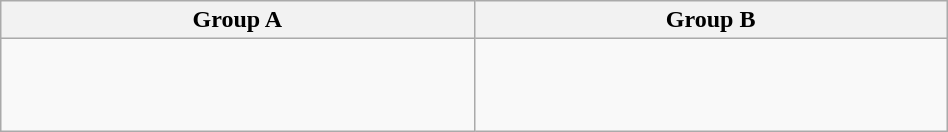<table class=wikitable width=50%>
<tr>
<th width=13%>Group A</th>
<th width=13%>Group B</th>
</tr>
<tr valign=top>
<td> <br> <br> <br></td>
<td> <br> <br> <br></td>
</tr>
</table>
